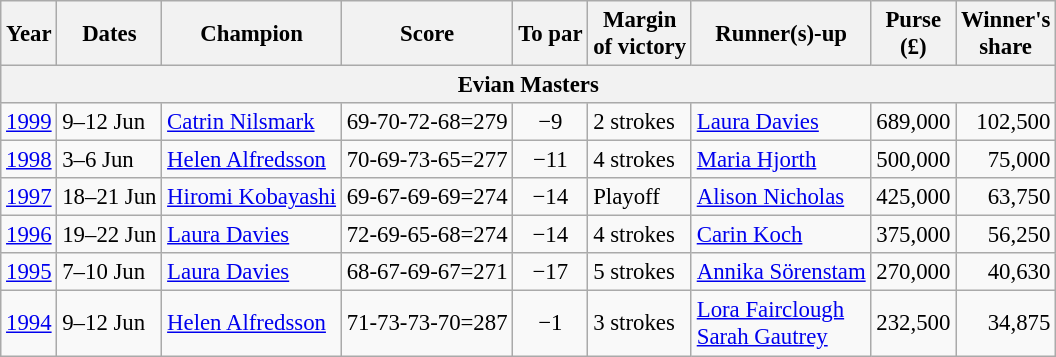<table class="wikitable" style="font-size:95%;">
<tr>
<th>Year</th>
<th>Dates</th>
<th>Champion</th>
<th>Score</th>
<th>To par</th>
<th>Margin<br>of victory</th>
<th>Runner(s)-up</th>
<th>Purse<br>(£)</th>
<th>Winner's<br>share</th>
</tr>
<tr>
<th colspan=10>Evian Masters</th>
</tr>
<tr>
<td><a href='#'>1999</a></td>
<td>9–12 Jun</td>
<td> <a href='#'>Catrin Nilsmark</a></td>
<td>69-70-72-68=279</td>
<td align=center>−9</td>
<td>2 strokes</td>
<td> <a href='#'>Laura Davies</a></td>
<td align=right>689,000</td>
<td align=right>102,500</td>
</tr>
<tr>
<td><a href='#'>1998</a></td>
<td>3–6 Jun</td>
<td> <a href='#'>Helen Alfredsson</a></td>
<td>70-69-73-65=277</td>
<td align=center>−11</td>
<td>4 strokes</td>
<td> <a href='#'>Maria Hjorth</a></td>
<td align=right>500,000</td>
<td align=right>75,000</td>
</tr>
<tr>
<td><a href='#'>1997</a></td>
<td>18–21 Jun</td>
<td> <a href='#'>Hiromi Kobayashi</a></td>
<td>69-67-69-69=274</td>
<td align=center>−14</td>
<td>Playoff</td>
<td> <a href='#'>Alison Nicholas</a></td>
<td align=right>425,000</td>
<td align=right>63,750</td>
</tr>
<tr>
<td><a href='#'>1996</a></td>
<td>19–22 Jun</td>
<td> <a href='#'>Laura Davies</a></td>
<td>72-69-65-68=274</td>
<td align=center>−14</td>
<td>4 strokes</td>
<td> <a href='#'>Carin Koch</a></td>
<td align=right>375,000</td>
<td align=right>56,250</td>
</tr>
<tr>
<td><a href='#'>1995</a></td>
<td>7–10 Jun</td>
<td> <a href='#'>Laura Davies</a></td>
<td>68-67-69-67=271</td>
<td align=center>−17</td>
<td>5 strokes</td>
<td> <a href='#'>Annika Sörenstam</a></td>
<td align=right>270,000</td>
<td align=right>40,630</td>
</tr>
<tr>
<td><a href='#'>1994</a></td>
<td>9–12 Jun</td>
<td> <a href='#'>Helen Alfredsson</a></td>
<td>71-73-73-70=287</td>
<td align=center>−1</td>
<td>3 strokes</td>
<td> <a href='#'>Lora Fairclough</a><br> <a href='#'>Sarah Gautrey</a></td>
<td align=right>232,500</td>
<td align=right>34,875</td>
</tr>
</table>
